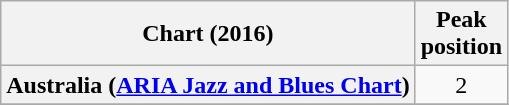<table class="wikitable sortable plainrowheaders" style="text-align:center">
<tr>
<th scope="col">Chart (2016)</th>
<th scope="col">Peak<br>position</th>
</tr>
<tr>
<th scope="row">Australia (<a href='#'>ARIA Jazz and Blues Chart</a>)</th>
<td>2</td>
</tr>
<tr>
</tr>
</table>
